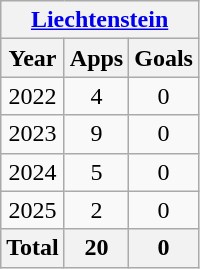<table class="wikitable" style="text-align:center">
<tr>
<th colspan=4><a href='#'>Liechtenstein</a></th>
</tr>
<tr>
<th>Year</th>
<th>Apps</th>
<th>Goals</th>
</tr>
<tr>
<td>2022</td>
<td>4</td>
<td>0</td>
</tr>
<tr>
<td>2023</td>
<td>9</td>
<td>0</td>
</tr>
<tr>
<td>2024</td>
<td>5</td>
<td>0</td>
</tr>
<tr>
<td>2025</td>
<td>2</td>
<td>0</td>
</tr>
<tr>
<th>Total</th>
<th>20</th>
<th>0</th>
</tr>
</table>
